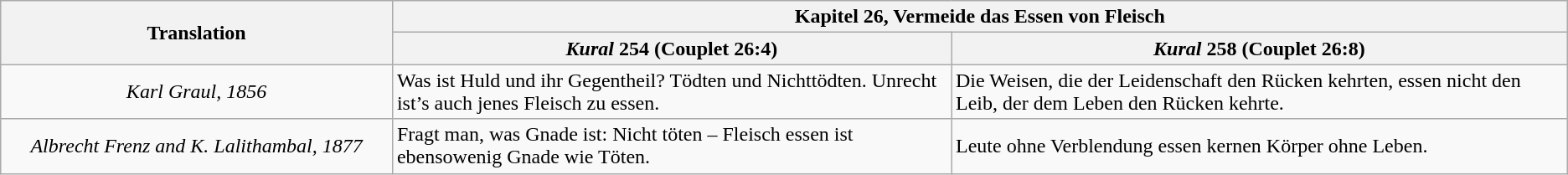<table class="wikitable">
<tr>
<th style="text-align:center; width:25%;" rowspan="2">Translation</th>
<th colspan="2">Kapitel 26, Vermeide das Essen von Fleisch</th>
</tr>
<tr>
<th><em>Kural</em> 254 (Couplet 26:4)</th>
<th><em>Kural</em> 258 (Couplet 26:8)</th>
</tr>
<tr>
<td style="text-align:center;"><em>Karl Graul, 1856</em></td>
<td>Was ist Huld und ihr Gegentheil? Tödten und Nichttödten. Unrecht ist’s auch jenes Fleisch zu essen.</td>
<td>Die Weisen, die der Leidenschaft den Rücken kehrten, essen nicht den Leib, der dem Leben den Rücken kehrte.</td>
</tr>
<tr>
<td style="text-align:center;"><em>Albrecht Frenz and K. Lalithambal, 1877</em></td>
<td>Fragt man, was Gnade ist: Nicht töten – Fleisch essen ist ebensowenig Gnade wie Töten.</td>
<td>Leute ohne Verblendung essen kernen Körper ohne Leben.</td>
</tr>
</table>
